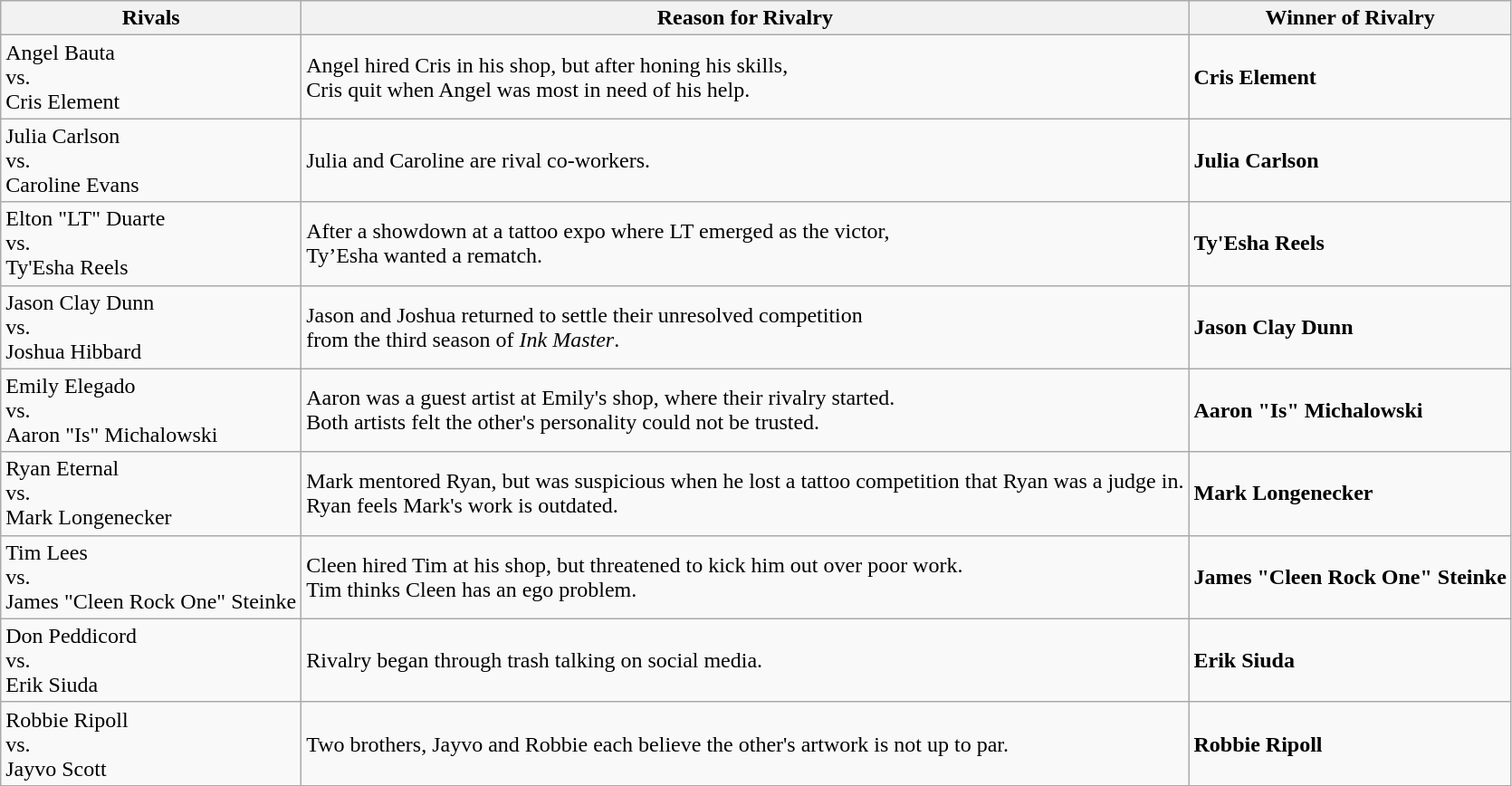<table class="wikitable">
<tr>
<th>Rivals</th>
<th>Reason for Rivalry</th>
<th>Winner of Rivalry</th>
</tr>
<tr>
<td>Angel Bauta<br>vs.<br>Cris Element</td>
<td>Angel hired Cris in his shop, but after honing his skills,<br>Cris quit when Angel was most in need of his help.</td>
<td><strong>Cris Element</strong></td>
</tr>
<tr>
<td>Julia Carlson<br>vs.<br>Caroline Evans</td>
<td>Julia and Caroline are rival co-workers.</td>
<td><strong>Julia Carlson</strong></td>
</tr>
<tr>
<td>Elton "LT" Duarte<br>vs.<br>Ty'Esha Reels</td>
<td>After a showdown at a tattoo expo where LT emerged as the victor,<br>Ty’Esha wanted a rematch.</td>
<td><strong>Ty'Esha Reels</strong></td>
</tr>
<tr>
<td>Jason Clay Dunn<br>vs.<br>Joshua Hibbard</td>
<td>Jason and Joshua returned to settle their unresolved competition<br>from the third season of <em>Ink Master</em>.</td>
<td><strong>Jason Clay Dunn</strong></td>
</tr>
<tr>
<td>Emily Elegado<br>vs.<br>Aaron "Is" Michalowski</td>
<td>Aaron was a guest artist at Emily's shop, where their rivalry started.<br>Both artists felt the other's personality could not be trusted.</td>
<td><strong>Aaron "Is" Michalowski</strong></td>
</tr>
<tr>
<td>Ryan Eternal<br>vs.<br>Mark Longenecker</td>
<td>Mark mentored Ryan, but was suspicious when he lost a tattoo competition that Ryan was a judge in.<br>Ryan feels Mark's work is outdated.</td>
<td><strong>Mark Longenecker</strong></td>
</tr>
<tr>
<td>Tim Lees<br>vs.<br>James "Cleen Rock One" Steinke</td>
<td>Cleen hired Tim at his shop, but threatened to kick him out over poor work.<br>Tim thinks Cleen has an ego problem.</td>
<td><strong>James "Cleen Rock One" Steinke</strong></td>
</tr>
<tr>
<td>Don Peddicord<br>vs.<br>Erik Siuda</td>
<td>Rivalry began through trash talking on social media.</td>
<td><strong>Erik Siuda</strong></td>
</tr>
<tr>
<td>Robbie Ripoll<br>vs.<br>Jayvo Scott</td>
<td>Two brothers, Jayvo and Robbie each believe the other's artwork is not up to par.</td>
<td><strong>Robbie Ripoll</strong></td>
</tr>
</table>
